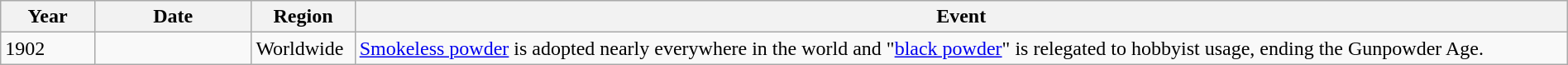<table class="wikitable" width="100%">
<tr>
<th style="width:6%">Year</th>
<th style="width:10%">Date</th>
<th>Region</th>
<th>Event</th>
</tr>
<tr>
<td>1902</td>
<td></td>
<td>Worldwide</td>
<td><a href='#'>Smokeless powder</a> is adopted nearly everywhere in the world and "<a href='#'>black powder</a>" is relegated to hobbyist usage, ending the Gunpowder Age.</td>
</tr>
</table>
